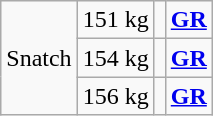<table class = "wikitable" style="text-align:center;">
<tr>
<td rowspan=3>Snatch</td>
<td>151 kg</td>
<td align=left></td>
<td><strong><a href='#'>GR</a></strong></td>
</tr>
<tr>
<td>154 kg</td>
<td align=left></td>
<td><strong><a href='#'>GR</a></strong></td>
</tr>
<tr>
<td>156 kg</td>
<td align=left></td>
<td><strong><a href='#'>GR</a></strong></td>
</tr>
</table>
